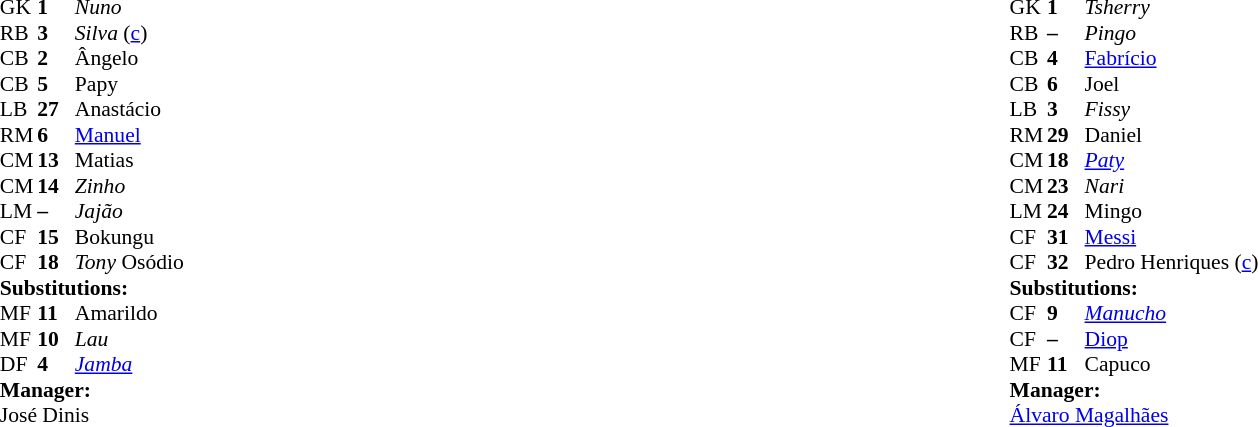<table width="100%">
<tr>
<td valign="top" width="40%"><br><table style="font-size:90%;" cellspacing="0" cellpadding="0" align="center">
<tr>
<th width=25></th>
<th width=25></th>
</tr>
<tr>
<td>GK</td>
<td><strong>1</strong></td>
<td> <em>Nuno</em></td>
</tr>
<tr>
<td>RB</td>
<td><strong>3</strong></td>
<td> <em>Silva</em> (<a href='#'>c</a>)</td>
</tr>
<tr>
<td>CB</td>
<td><strong>2</strong></td>
<td> Ângelo</td>
<td></td>
<td></td>
</tr>
<tr>
<td>CB</td>
<td><strong>5</strong></td>
<td> Papy</td>
</tr>
<tr>
<td>LB</td>
<td><strong>27</strong></td>
<td> Anastácio</td>
</tr>
<tr>
<td>RM</td>
<td><strong>6</strong></td>
<td> <a href='#'>Manuel</a></td>
</tr>
<tr>
<td>CM</td>
<td><strong>13</strong></td>
<td> Matias</td>
</tr>
<tr>
<td>CM</td>
<td><strong>14</strong></td>
<td> <em>Zinho</em></td>
<td></td>
<td></td>
</tr>
<tr>
<td>LM</td>
<td><strong>–</strong></td>
<td> <em>Jajão</em></td>
</tr>
<tr>
<td>CF</td>
<td><strong>15</strong></td>
<td> Bokungu</td>
</tr>
<tr>
<td>CF</td>
<td><strong>18</strong></td>
<td> <em>Tony</em> Osódio</td>
<td></td>
<td></td>
</tr>
<tr>
<td colspan=3><strong>Substitutions:</strong></td>
</tr>
<tr>
<td>MF</td>
<td><strong>11</strong></td>
<td> Amarildo</td>
<td></td>
<td></td>
</tr>
<tr>
<td>MF</td>
<td><strong>10</strong></td>
<td> <em>Lau</em></td>
<td></td>
<td></td>
</tr>
<tr>
<td>DF</td>
<td><strong>4</strong></td>
<td> <a href='#'><em>Jamba</em></a></td>
<td></td>
<td></td>
</tr>
<tr>
<td colspan=3><strong>Manager:</strong></td>
</tr>
<tr>
<td colspan=3> José Dinis</td>
</tr>
</table>
</td>
<td valign="top"></td>
<td valign="top" width="50%"><br><table style="font-size:90%;" cellspacing="0" cellpadding="0" align="center">
<tr>
<th width=25></th>
<th width=25></th>
</tr>
<tr>
<td>GK</td>
<td><strong>1</strong></td>
<td> <em>Tsherry</em></td>
</tr>
<tr>
<td>RB</td>
<td><strong>–</strong></td>
<td> <em>Pingo</em></td>
<td></td>
</tr>
<tr>
<td>CB</td>
<td><strong>4</strong></td>
<td> <a href='#'>Fabrício</a></td>
<td></td>
</tr>
<tr>
<td>CB</td>
<td><strong>6</strong></td>
<td> Joel</td>
</tr>
<tr>
<td>LB</td>
<td><strong>3</strong></td>
<td> <em>Fissy</em></td>
</tr>
<tr>
<td>RM</td>
<td><strong>29</strong></td>
<td> Daniel</td>
</tr>
<tr>
<td>CM</td>
<td><strong>18</strong></td>
<td> <a href='#'><em>Paty</em></a></td>
<td></td>
<td></td>
</tr>
<tr>
<td>CM</td>
<td><strong>23</strong></td>
<td> <em>Nari</em></td>
</tr>
<tr>
<td>LM</td>
<td><strong>24</strong></td>
<td> Mingo</td>
<td></td>
<td></td>
</tr>
<tr>
<td>CF</td>
<td><strong>31</strong></td>
<td> <a href='#'>Messi</a></td>
<td></td>
<td></td>
</tr>
<tr>
<td>CF</td>
<td><strong>32</strong></td>
<td> Pedro Henriques (<a href='#'>c</a>)</td>
</tr>
<tr>
<td colspan=3><strong>Substitutions:</strong></td>
</tr>
<tr>
<td>CF</td>
<td><strong>9</strong></td>
<td> <a href='#'><em>Manucho</em></a></td>
<td></td>
<td></td>
</tr>
<tr>
<td>CF</td>
<td><strong>–</strong></td>
<td> <a href='#'>Diop</a></td>
<td></td>
<td></td>
</tr>
<tr>
<td>MF</td>
<td><strong>11</strong></td>
<td> Capuco</td>
<td></td>
<td></td>
</tr>
<tr>
<td colspan=3><strong>Manager:</strong></td>
</tr>
<tr>
<td colspan=3> <a href='#'>Álvaro Magalhães</a></td>
</tr>
</table>
</td>
</tr>
</table>
